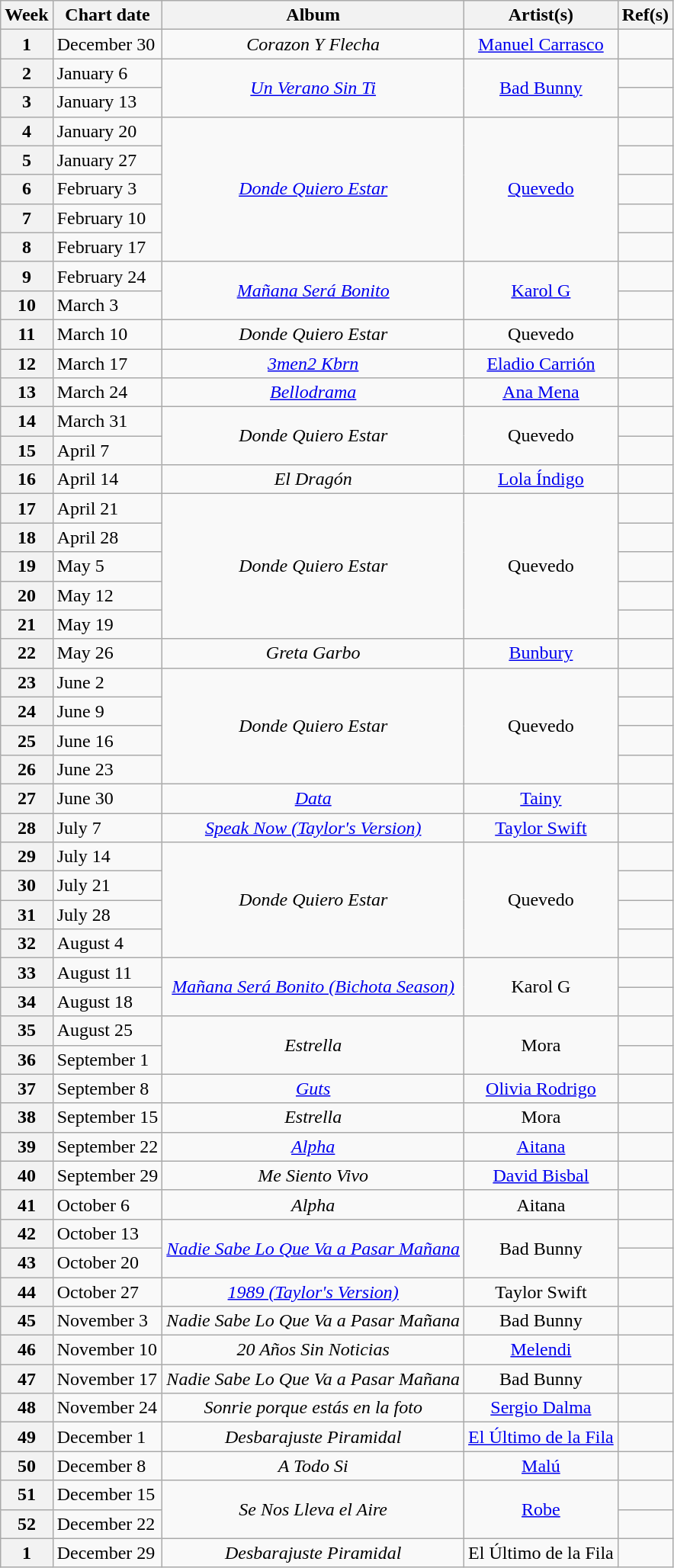<table class="wikitable" style="text-align:center">
<tr>
<th>Week</th>
<th>Chart date</th>
<th>Album</th>
<th>Artist(s)</th>
<th>Ref(s)</th>
</tr>
<tr>
<th>1</th>
<td style="text-align:left">December 30</td>
<td><em>Corazon Y Flecha</em></td>
<td><a href='#'>Manuel Carrasco</a></td>
<td></td>
</tr>
<tr>
<th>2</th>
<td style="text-align:left">January 6</td>
<td rowspan=2><em><a href='#'>Un Verano Sin Ti</a></em></td>
<td rowspan=2><a href='#'>Bad Bunny</a></td>
<td></td>
</tr>
<tr>
<th>3</th>
<td style="text-align:left">January 13</td>
<td></td>
</tr>
<tr>
<th>4</th>
<td style="text-align:left">January 20</td>
<td rowspan=5><em><a href='#'>Donde Quiero Estar</a></em></td>
<td rowspan=5><a href='#'>Quevedo</a></td>
<td></td>
</tr>
<tr>
<th>5</th>
<td style="text-align:left">January 27</td>
<td></td>
</tr>
<tr>
<th>6</th>
<td style="text-align:left">February 3</td>
<td></td>
</tr>
<tr>
<th>7</th>
<td style="text-align:left">February 10</td>
<td></td>
</tr>
<tr>
<th>8</th>
<td style="text-align:left">February 17</td>
<td></td>
</tr>
<tr>
<th>9</th>
<td style="text-align:left">February 24</td>
<td rowspan=2><em><a href='#'>Mañana Será Bonito</a></em></td>
<td rowspan=2><a href='#'>Karol G</a></td>
<td></td>
</tr>
<tr>
<th>10</th>
<td style="text-align:left">March 3</td>
<td></td>
</tr>
<tr>
<th>11</th>
<td style="text-align:left">March 10</td>
<td><em>Donde Quiero Estar</em></td>
<td>Quevedo</td>
<td></td>
</tr>
<tr>
<th>12</th>
<td style="text-align:left">March 17</td>
<td><em><a href='#'>3men2 Kbrn</a></em></td>
<td><a href='#'>Eladio Carrión</a></td>
<td></td>
</tr>
<tr>
<th>13</th>
<td style="text-align:left">March 24</td>
<td><em><a href='#'>Bellodrama</a></em></td>
<td><a href='#'>Ana Mena</a></td>
<td></td>
</tr>
<tr>
<th>14</th>
<td style="text-align:left">March 31</td>
<td rowspan=2><em>Donde Quiero Estar</em></td>
<td rowspan=2>Quevedo</td>
<td></td>
</tr>
<tr>
<th>15</th>
<td style="text-align:left">April 7</td>
<td></td>
</tr>
<tr>
<th>16</th>
<td style="text-align:left">April 14</td>
<td><em>El Dragón</em></td>
<td><a href='#'>Lola Índigo</a></td>
<td></td>
</tr>
<tr>
<th>17</th>
<td style="text-align:left">April 21</td>
<td rowspan=5><em>Donde Quiero Estar</em></td>
<td rowspan=5>Quevedo</td>
<td></td>
</tr>
<tr>
<th>18</th>
<td style="text-align:left">April 28</td>
<td></td>
</tr>
<tr>
<th>19</th>
<td style="text-align:left">May 5</td>
<td></td>
</tr>
<tr>
<th>20</th>
<td style="text-align:left">May 12</td>
<td></td>
</tr>
<tr>
<th>21</th>
<td style="text-align:left">May 19</td>
<td></td>
</tr>
<tr>
<th>22</th>
<td style="text-align:left">May 26</td>
<td><em>Greta Garbo</em></td>
<td><a href='#'>Bunbury</a></td>
<td></td>
</tr>
<tr>
<th>23</th>
<td style="text-align:left">June 2</td>
<td rowspan=4><em>Donde Quiero Estar</em></td>
<td rowspan=4>Quevedo</td>
<td></td>
</tr>
<tr>
<th>24</th>
<td style="text-align:left">June 9</td>
<td></td>
</tr>
<tr>
<th>25</th>
<td style="text-align:left">June 16</td>
<td></td>
</tr>
<tr>
<th>26</th>
<td style="text-align:left">June 23</td>
<td></td>
</tr>
<tr>
<th>27</th>
<td style="text-align:left">June 30</td>
<td><em><a href='#'>Data</a></em></td>
<td><a href='#'>Tainy</a></td>
<td></td>
</tr>
<tr>
<th>28</th>
<td style="text-align:left">July 7</td>
<td><em><a href='#'>Speak Now (Taylor's Version)</a></em></td>
<td><a href='#'>Taylor Swift</a></td>
<td></td>
</tr>
<tr>
<th>29</th>
<td style="text-align:left">July 14</td>
<td rowspan=4><em>Donde Quiero Estar</em></td>
<td rowspan=4>Quevedo</td>
<td></td>
</tr>
<tr>
<th>30</th>
<td style="text-align:left">July 21</td>
<td></td>
</tr>
<tr>
<th>31</th>
<td style="text-align:left">July 28</td>
<td></td>
</tr>
<tr>
<th>32</th>
<td style="text-align:left">August 4</td>
<td></td>
</tr>
<tr>
<th>33</th>
<td style="text-align:left">August 11</td>
<td rowspan=2><em><a href='#'>Mañana Será Bonito (Bichota Season)</a></em></td>
<td rowspan=2>Karol G</td>
<td></td>
</tr>
<tr>
<th>34</th>
<td style="text-align:left">August 18</td>
<td></td>
</tr>
<tr>
<th>35</th>
<td style="text-align:left">August 25</td>
<td rowspan=2><em>Estrella</em></td>
<td rowspan=2>Mora</td>
<td></td>
</tr>
<tr>
<th>36</th>
<td style="text-align:left">September 1</td>
<td></td>
</tr>
<tr>
<th>37</th>
<td style="text-align:left">September 8</td>
<td><em><a href='#'>Guts</a></em></td>
<td><a href='#'>Olivia Rodrigo</a></td>
<td></td>
</tr>
<tr>
<th>38</th>
<td style="text-align:left">September 15</td>
<td><em>Estrella</em></td>
<td>Mora</td>
<td></td>
</tr>
<tr>
<th>39</th>
<td style="text-align:left">September 22</td>
<td><em><a href='#'>Alpha</a></em></td>
<td><a href='#'>Aitana</a></td>
<td></td>
</tr>
<tr>
<th>40</th>
<td style="text-align:left">September 29</td>
<td><em>Me Siento Vivo</em></td>
<td><a href='#'>David Bisbal</a></td>
<td></td>
</tr>
<tr>
<th>41</th>
<td style="text-align:left">October 6</td>
<td><em>Alpha</em></td>
<td>Aitana</td>
<td></td>
</tr>
<tr>
<th>42</th>
<td style="text-align:left">October 13</td>
<td rowspan=2><em><a href='#'>Nadie Sabe Lo Que Va a Pasar Mañana</a></em></td>
<td rowspan=2>Bad Bunny</td>
<td></td>
</tr>
<tr>
<th>43</th>
<td style="text-align:left">October 20</td>
<td></td>
</tr>
<tr>
<th>44</th>
<td style="text-align:left">October 27</td>
<td><em><a href='#'>1989 (Taylor's Version)</a></em></td>
<td>Taylor Swift</td>
<td></td>
</tr>
<tr>
<th>45</th>
<td style="text-align:left">November 3</td>
<td><em>Nadie Sabe Lo Que Va a Pasar Mañana</em></td>
<td>Bad Bunny</td>
<td></td>
</tr>
<tr>
<th>46</th>
<td style="text-align:left">November 10</td>
<td><em>20 Años Sin Noticias</em></td>
<td><a href='#'>Melendi</a></td>
<td></td>
</tr>
<tr>
<th>47</th>
<td style="text-align:left">November 17</td>
<td><em>Nadie Sabe Lo Que Va a Pasar Mañana</em></td>
<td>Bad Bunny</td>
<td></td>
</tr>
<tr>
<th>48</th>
<td style="text-align:left">November 24</td>
<td><em>Sonrie porque estás en la foto</em></td>
<td><a href='#'>Sergio Dalma</a></td>
<td></td>
</tr>
<tr>
<th>49</th>
<td style="text-align:left">December 1</td>
<td><em>Desbarajuste Piramidal</em></td>
<td><a href='#'>El Último de la Fila</a></td>
<td></td>
</tr>
<tr>
<th>50</th>
<td style="text-align:left">December 8</td>
<td><em>A Todo Si</em></td>
<td><a href='#'>Malú</a></td>
<td></td>
</tr>
<tr>
<th>51</th>
<td style="text-align:left">December 15</td>
<td rowspan=2><em>Se Nos Lleva el Aire</em></td>
<td rowspan=2><a href='#'>Robe</a></td>
<td></td>
</tr>
<tr>
<th>52</th>
<td style="text-align:left">December 22</td>
<td></td>
</tr>
<tr>
<th>1</th>
<td style="text-align:left">December 29</td>
<td><em>Desbarajuste Piramidal</em></td>
<td>El Último de la Fila</td>
<td></td>
</tr>
</table>
